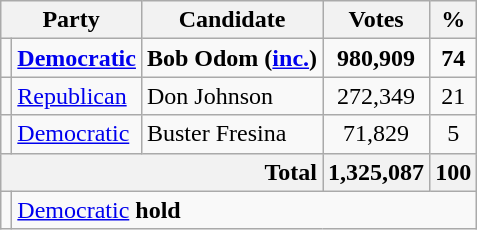<table class=wikitable>
<tr>
<th colspan=2>Party</th>
<th>Candidate</th>
<th>Votes</th>
<th>%</th>
</tr>
<tr>
<td></td>
<td><strong><a href='#'>Democratic</a></strong></td>
<td><strong>Bob Odom (<a href='#'>inc.</a>)</strong></td>
<td align=center><strong>980,909</strong></td>
<td align=center><strong>74</strong></td>
</tr>
<tr>
<td></td>
<td><a href='#'>Republican</a></td>
<td>Don Johnson</td>
<td align=center>272,349</td>
<td align=center>21</td>
</tr>
<tr>
<td></td>
<td><a href='#'>Democratic</a></td>
<td>Buster Fresina</td>
<td align=center>71,829</td>
<td align=center>5</td>
</tr>
<tr>
<th colspan=3; style="text-align:right;">Total</th>
<th align=center>1,325,087</th>
<th align=center>100</th>
</tr>
<tr>
<td></td>
<td colspan=6; style="text-align:left;"><a href='#'>Democratic</a> <strong>hold</strong></td>
</tr>
</table>
